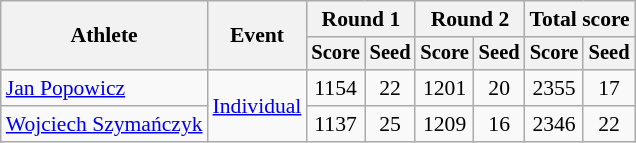<table class="wikitable" style="font-size:90%">
<tr>
<th rowspan="2">Athlete</th>
<th rowspan="2">Event</th>
<th colspan="2">Round 1</th>
<th colspan="2">Round 2</th>
<th colspan="2">Total score</th>
</tr>
<tr style="font-size:95%">
<th>Score</th>
<th>Seed</th>
<th>Score</th>
<th>Seed</th>
<th>Score</th>
<th>Seed</th>
</tr>
<tr align=center>
<td align=left><a href='#'>Jan Popowicz</a></td>
<td style="text-align:left;" rowspan="3"><a href='#'>Individual</a></td>
<td>1154</td>
<td>22</td>
<td>1201</td>
<td>20</td>
<td>2355</td>
<td>17</td>
</tr>
<tr align=center>
<td align=left><a href='#'>Wojciech Szymańczyk</a></td>
<td>1137</td>
<td>25</td>
<td>1209</td>
<td>16</td>
<td>2346</td>
<td>22</td>
</tr>
</table>
